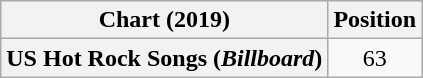<table class="wikitable plainrowheaders" style="text-align:center">
<tr>
<th>Chart (2019)</th>
<th>Position</th>
</tr>
<tr>
<th scope="row">US Hot Rock Songs (<em>Billboard</em>)</th>
<td>63</td>
</tr>
</table>
